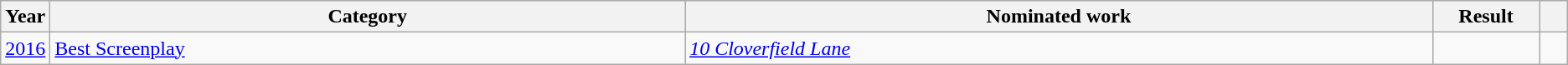<table class=wikitable>
<tr>
<th scope="col" style="width:1em;">Year</th>
<th scope="col" style="width:33em;">Category</th>
<th scope="col" style="width:39em;">Nominated work</th>
<th scope="col" style="width:5em;">Result</th>
<th scope="col" style="width:1em;"></th>
</tr>
<tr>
<td><a href='#'>2016</a></td>
<td><a href='#'>Best Screenplay</a></td>
<td><em><a href='#'>10 Cloverfield Lane</a></em></td>
<td></td>
<td></td>
</tr>
</table>
